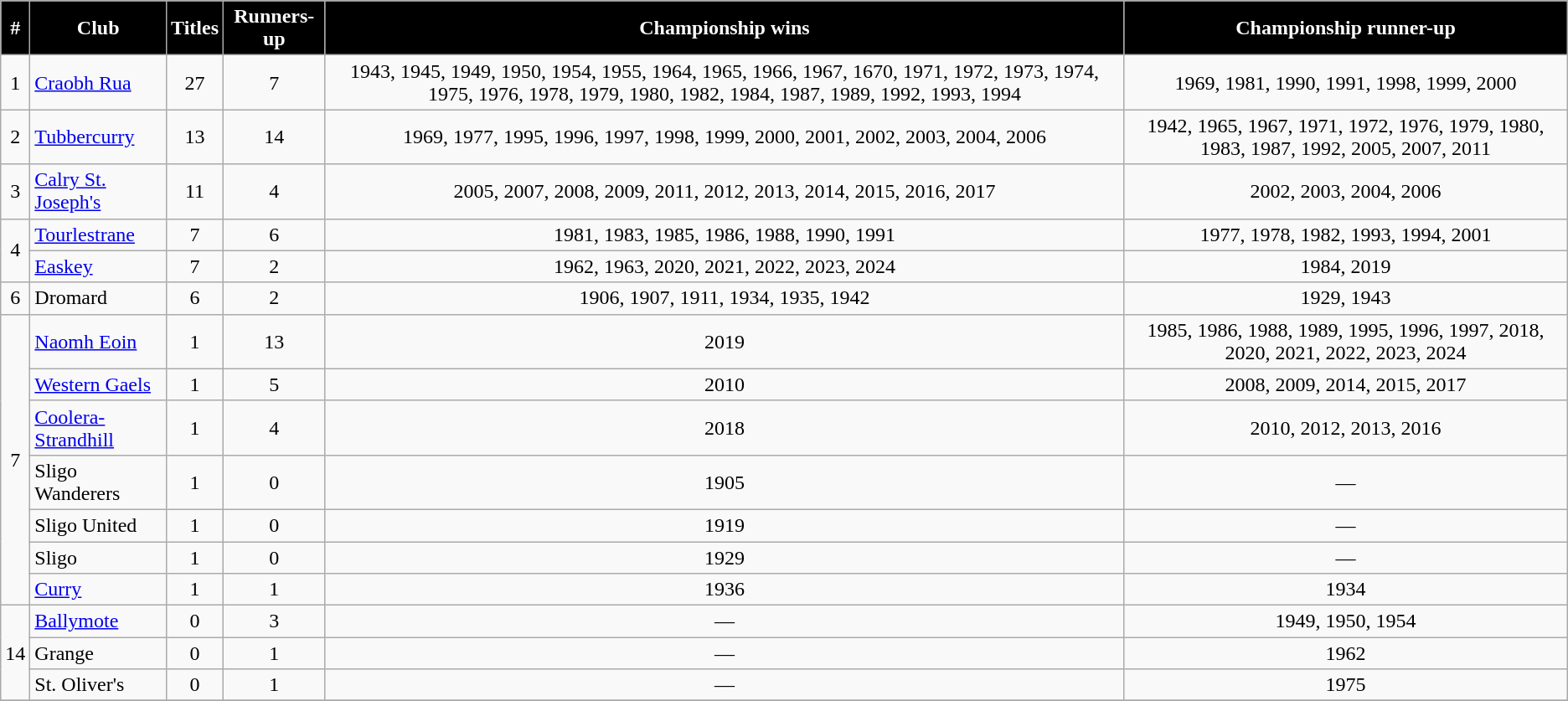<table class="wikitable sortable" style="text-align:center;" |>
<tr>
<th style="background:black;color:white">#</th>
<th style="background:black;color:white">Club</th>
<th style="background:black;color:white">Titles</th>
<th style="background:black;color:white">Runners-up</th>
<th style="background:black;color:white">Championship wins</th>
<th style="background:black;color:white">Championship runner-up</th>
</tr>
<tr>
<td>1</td>
<td style="text-align:left;"> <a href='#'>Craobh Rua</a></td>
<td>27</td>
<td>7</td>
<td>1943, 1945,  1949, 1950, 1954, 1955, 1964, 1965, 1966, 1967, 1670, 1971, 1972, 1973, 1974,  1975, 1976, 1978, 1979, 1980, 1982, 1984, 1987, 1989, 1992, 1993, 1994</td>
<td>1969, 1981, 1990, 1991, 1998, 1999, 2000</td>
</tr>
<tr>
<td>2</td>
<td style="text-align:left;"> <a href='#'>Tubbercurry</a></td>
<td>13</td>
<td>14</td>
<td>1969, 1977, 1995, 1996, 1997, 1998, 1999, 2000, 2001, 2002, 2003, 2004, 2006</td>
<td>1942, 1965, 1967, 1971, 1972, 1976, 1979, 1980, 1983, 1987, 1992, 2005, 2007, 2011</td>
</tr>
<tr>
<td>3</td>
<td style="text-align:left;"> <a href='#'>Calry St. Joseph's</a></td>
<td>11</td>
<td>4</td>
<td>2005, 2007, 2008, 2009, 2011, 2012, 2013, 2014, 2015, 2016, 2017</td>
<td>2002, 2003, 2004, 2006</td>
</tr>
<tr>
<td rowspan="2">4</td>
<td style="text-align:left;"> <a href='#'>Tourlestrane</a></td>
<td>7</td>
<td>6</td>
<td>1981, 1983, 1985, 1986, 1988, 1990, 1991</td>
<td>1977, 1978, 1982, 1993, 1994, 2001</td>
</tr>
<tr>
<td style="text-align:left;"> <a href='#'>Easkey</a></td>
<td>7</td>
<td>2</td>
<td>1962, 1963, 2020, 2021, 2022, 2023, 2024</td>
<td>1984, 2019</td>
</tr>
<tr>
<td>6</td>
<td style="text-align:left;">Dromard</td>
<td>6</td>
<td>2</td>
<td>1906, 1907, 1911, 1934, 1935, 1942</td>
<td>1929, 1943</td>
</tr>
<tr>
<td rowspan="7">7</td>
<td style="text-align:left;"> <a href='#'>Naomh Eoin</a></td>
<td>1</td>
<td>13</td>
<td>2019</td>
<td>1985, 1986, 1988, 1989, 1995, 1996, 1997, 2018, 2020, 2021, 2022, 2023, 2024</td>
</tr>
<tr>
<td style="text-align:left;"> <a href='#'>Western Gaels</a></td>
<td>1</td>
<td>5</td>
<td>2010</td>
<td>2008, 2009, 2014, 2015, 2017</td>
</tr>
<tr>
<td style="text-align:left;"> <a href='#'>Coolera-Strandhill</a></td>
<td>1</td>
<td>4</td>
<td>2018</td>
<td>2010, 2012, 2013, 2016</td>
</tr>
<tr>
<td style="text-align:left;">Sligo Wanderers</td>
<td>1</td>
<td>0</td>
<td>1905</td>
<td>—</td>
</tr>
<tr>
<td style="text-align:left;">Sligo United</td>
<td>1</td>
<td>0</td>
<td>1919</td>
<td>—</td>
</tr>
<tr>
<td style="text-align:left;">Sligo</td>
<td>1</td>
<td>0</td>
<td>1929</td>
<td>—</td>
</tr>
<tr>
<td style="text-align:left;"> <a href='#'>Curry</a></td>
<td>1</td>
<td>1</td>
<td>1936</td>
<td>1934</td>
</tr>
<tr>
<td rowspan="3">14</td>
<td style="text-align:left;"><a href='#'>Ballymote</a></td>
<td>0</td>
<td>3</td>
<td>—</td>
<td>1949, 1950, 1954</td>
</tr>
<tr>
<td style="text-align:left;">Grange</td>
<td>0</td>
<td>1</td>
<td>—</td>
<td>1962</td>
</tr>
<tr>
<td style="text-align:left;">St. Oliver's</td>
<td>0</td>
<td>1</td>
<td>—</td>
<td>1975</td>
</tr>
<tr>
</tr>
</table>
